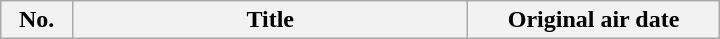<table class="wikitable plainrowheaders" style="width:30em">
<tr>
<th width="10%">No.</th>
<th width="55%">Title</th>
<th width="35%">Original air date<br>











</th>
</tr>
</table>
